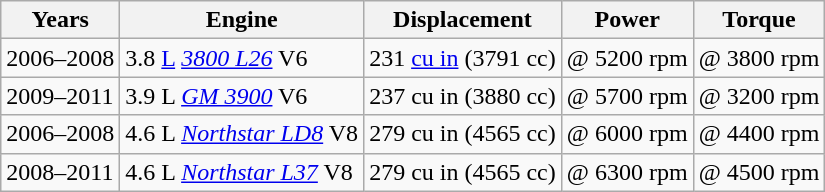<table class="wikitable">
<tr>
<th>Years</th>
<th>Engine</th>
<th>Displacement</th>
<th>Power</th>
<th>Torque</th>
</tr>
<tr>
<td>2006–2008</td>
<td>3.8 <a href='#'>L</a> <em><a href='#'>3800 L26</a></em> V6</td>
<td>231 <a href='#'>cu in</a> (3791 cc)</td>
<td> @ 5200 rpm</td>
<td> @ 3800 rpm</td>
</tr>
<tr>
<td>2009–2011</td>
<td>3.9 L <em><a href='#'>GM 3900</a></em> V6</td>
<td>237 cu in (3880 cc)</td>
<td> @ 5700 rpm</td>
<td> @ 3200 rpm</td>
</tr>
<tr>
<td>2006–2008</td>
<td>4.6 L <em><a href='#'>Northstar LD8</a></em> V8</td>
<td>279 cu in (4565 cc)</td>
<td> @ 6000 rpm</td>
<td> @ 4400 rpm</td>
</tr>
<tr>
<td>2008–2011</td>
<td>4.6 L <em><a href='#'>Northstar L37</a></em> V8</td>
<td>279 cu in (4565 cc)</td>
<td> @ 6300 rpm</td>
<td> @ 4500 rpm</td>
</tr>
</table>
